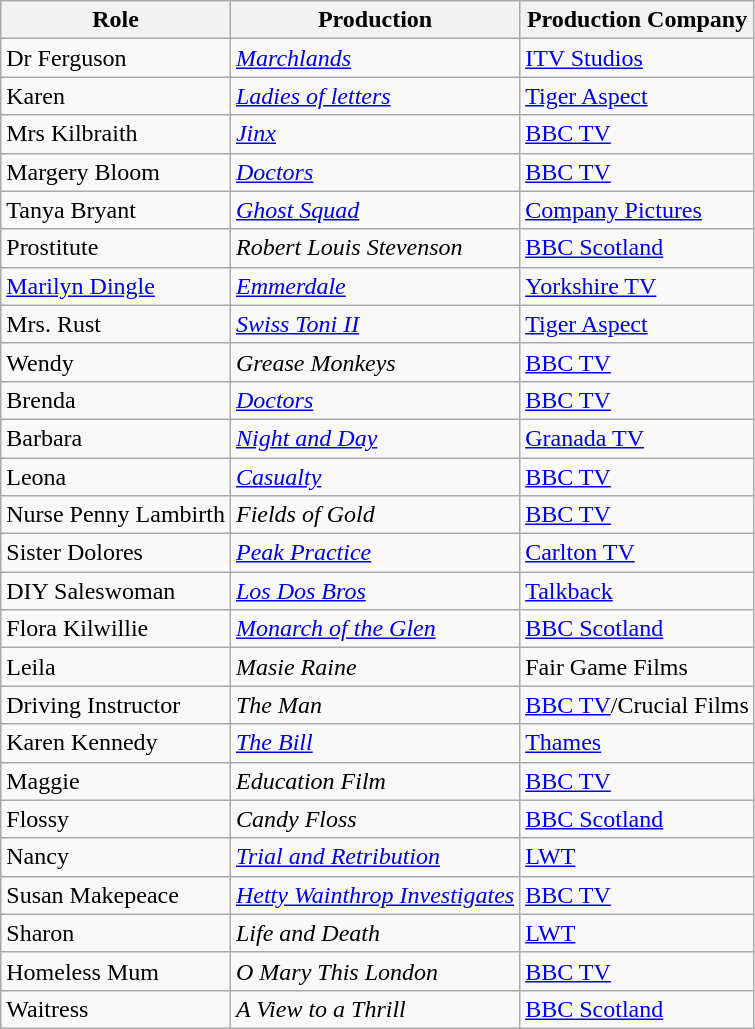<table class="wikitable">
<tr>
<th>Role</th>
<th>Production</th>
<th>Production Company</th>
</tr>
<tr>
<td>Dr Ferguson</td>
<td><em><a href='#'>Marchlands</a></em></td>
<td><a href='#'>ITV Studios</a></td>
</tr>
<tr>
<td>Karen</td>
<td><em><a href='#'>Ladies of letters</a></em></td>
<td><a href='#'>Tiger Aspect</a></td>
</tr>
<tr>
<td>Mrs Kilbraith</td>
<td><a href='#'><em>Jinx</em></a></td>
<td><a href='#'>BBC TV</a></td>
</tr>
<tr>
<td>Margery Bloom</td>
<td><a href='#'><em>Doctors</em></a></td>
<td><a href='#'>BBC TV</a></td>
</tr>
<tr>
<td>Tanya Bryant</td>
<td><a href='#'><em>Ghost Squad</em></a></td>
<td><a href='#'>Company Pictures</a></td>
</tr>
<tr>
<td>Prostitute</td>
<td><em>Robert Louis Stevenson</em></td>
<td><a href='#'>BBC Scotland</a></td>
</tr>
<tr>
<td><a href='#'>Marilyn Dingle</a></td>
<td><em><a href='#'>Emmerdale</a></em></td>
<td><a href='#'>Yorkshire TV</a></td>
</tr>
<tr>
<td>Mrs. Rust</td>
<td><a href='#'><em>Swiss Toni II</em></a></td>
<td><a href='#'>Tiger Aspect</a></td>
</tr>
<tr>
<td>Wendy</td>
<td><em>Grease Monkeys</em></td>
<td><a href='#'>BBC TV</a></td>
</tr>
<tr>
<td>Brenda</td>
<td><a href='#'><em>Doctors</em></a></td>
<td><a href='#'>BBC TV</a></td>
</tr>
<tr>
<td>Barbara</td>
<td><a href='#'><em>Night and Day</em></a></td>
<td><a href='#'>Granada TV</a></td>
</tr>
<tr>
<td>Leona</td>
<td><a href='#'><em>Casualty</em></a></td>
<td><a href='#'>BBC TV</a></td>
</tr>
<tr>
<td>Nurse Penny Lambirth</td>
<td><em>Fields of Gold</em></td>
<td><a href='#'>BBC TV</a></td>
</tr>
<tr>
<td>Sister Dolores</td>
<td><em><a href='#'>Peak Practice</a></em></td>
<td><a href='#'>Carlton TV</a></td>
</tr>
<tr>
<td>DIY Saleswoman</td>
<td><em><a href='#'>Los Dos Bros</a></em></td>
<td><a href='#'>Talkback</a></td>
</tr>
<tr>
<td>Flora Kilwillie</td>
<td><a href='#'><em>Monarch of the Glen</em></a></td>
<td><a href='#'>BBC Scotland</a></td>
</tr>
<tr>
<td>Leila</td>
<td><em>Masie Raine</em></td>
<td>Fair Game Films</td>
</tr>
<tr>
<td>Driving Instructor</td>
<td><em>The Man</em></td>
<td><a href='#'>BBC TV</a>/Crucial Films</td>
</tr>
<tr>
<td>Karen Kennedy</td>
<td><em><a href='#'>The Bill</a></em></td>
<td><a href='#'>Thames</a></td>
</tr>
<tr>
<td>Maggie</td>
<td><em>Education Film</em></td>
<td><a href='#'>BBC TV</a></td>
</tr>
<tr>
<td>Flossy</td>
<td><em>Candy Floss</em></td>
<td><a href='#'>BBC Scotland</a></td>
</tr>
<tr>
<td>Nancy</td>
<td><em><a href='#'>Trial and Retribution</a></em></td>
<td><a href='#'>LWT</a></td>
</tr>
<tr>
<td>Susan Makepeace</td>
<td><em><a href='#'>Hetty Wainthrop Investigates</a></em></td>
<td><a href='#'>BBC TV</a></td>
</tr>
<tr>
<td>Sharon</td>
<td><em>Life and Death</em></td>
<td><a href='#'>LWT</a></td>
</tr>
<tr>
<td>Homeless Mum</td>
<td><em>O Mary This London</em></td>
<td><a href='#'>BBC TV</a></td>
</tr>
<tr>
<td>Waitress</td>
<td><em>A View to a Thrill</em></td>
<td><a href='#'>BBC Scotland</a></td>
</tr>
</table>
